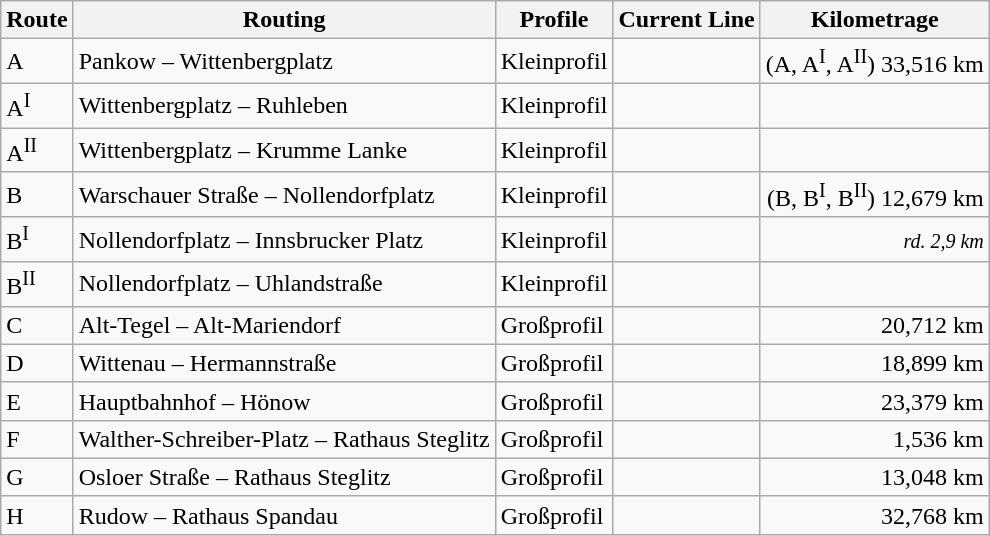<table class="wikitable">
<tr class="hintergrundfarbe5">
<th>Route</th>
<th>Routing</th>
<th>Profile</th>
<th>Current Line</th>
<th>Kilometrage</th>
</tr>
<tr>
<td>A</td>
<td>Pankow – Wittenbergplatz</td>
<td>Kleinprofil</td>
<td></td>
<td style="text-align:right">(A, A<sup>I</sup>, A<sup>II</sup>) 33,516 km</td>
</tr>
<tr>
<td>A<sup>I</sup></td>
<td>Wittenbergplatz – Ruhleben</td>
<td>Kleinprofil</td>
<td></td>
<td></td>
</tr>
<tr>
<td>A<sup>II</sup></td>
<td>Wittenbergplatz – Krumme Lanke</td>
<td>Kleinprofil</td>
<td></td>
<td></td>
</tr>
<tr>
<td>B</td>
<td>Warschauer Straße – Nollendorfplatz</td>
<td>Kleinprofil</td>
<td> </td>
<td style="text-align:right">(B, B<sup>I</sup>, B<sup>II</sup>) 12,679 km</td>
</tr>
<tr>
<td>B<sup>I</sup></td>
<td>Nollendorfplatz – Innsbrucker Platz</td>
<td>Kleinprofil</td>
<td></td>
<td style="text-align:right"><small><em>rd. 2,9 km</em></small></td>
</tr>
<tr>
<td>B<sup>II</sup></td>
<td>Nollendorfplatz – Uhlandstraße</td>
<td>Kleinprofil</td>
<td> </td>
<td></td>
</tr>
<tr>
<td>C</td>
<td>Alt-Tegel – Alt-Mariendorf</td>
<td>Großprofil</td>
<td></td>
<td style="text-align:right">20,712 km</td>
</tr>
<tr>
<td>D</td>
<td>Wittenau – Hermannstraße</td>
<td>Großprofil</td>
<td></td>
<td style="text-align:right">18,899 km</td>
</tr>
<tr>
<td>E</td>
<td>Hauptbahnhof – Hönow</td>
<td>Großprofil</td>
<td></td>
<td style="text-align:right">23,379 km</td>
</tr>
<tr>
<td>F</td>
<td>Walther-Schreiber-Platz – Rathaus Steglitz</td>
<td>Großprofil</td>
<td></td>
<td style="text-align:right">1,536 km</td>
</tr>
<tr>
<td>G</td>
<td>Osloer Straße – Rathaus Steglitz</td>
<td>Großprofil</td>
<td></td>
<td style="text-align:right">13,048 km</td>
</tr>
<tr>
<td>H</td>
<td>Rudow – Rathaus Spandau</td>
<td>Großprofil</td>
<td></td>
<td style="text-align:right">32,768 km</td>
</tr>
</table>
